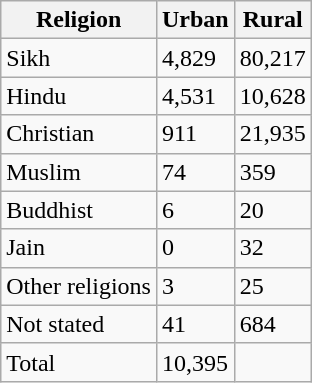<table class="wikitable sortable">
<tr>
<th>Religion</th>
<th>Urban</th>
<th>Rural</th>
</tr>
<tr>
<td>Sikh</td>
<td>4,829</td>
<td>80,217</td>
</tr>
<tr>
<td>Hindu</td>
<td>4,531</td>
<td>10,628</td>
</tr>
<tr>
<td>Christian</td>
<td>911</td>
<td>21,935</td>
</tr>
<tr>
<td>Muslim</td>
<td>74</td>
<td>359</td>
</tr>
<tr>
<td>Buddhist</td>
<td>6</td>
<td>20</td>
</tr>
<tr>
<td>Jain</td>
<td>0</td>
<td>32</td>
</tr>
<tr>
<td>Other religions</td>
<td>3</td>
<td>25</td>
</tr>
<tr>
<td>Not stated</td>
<td>41</td>
<td>684</td>
</tr>
<tr>
<td>Total</td>
<td>10,395</td>
<td></td>
</tr>
</table>
